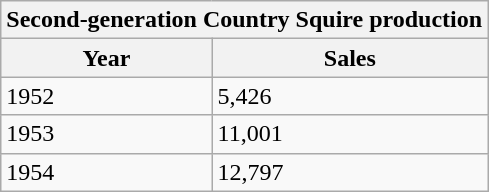<table class="wikitable">
<tr>
<th colspan="2">Second-generation Country Squire production</th>
</tr>
<tr>
<th>Year</th>
<th>Sales</th>
</tr>
<tr>
<td>1952</td>
<td>5,426</td>
</tr>
<tr>
<td>1953</td>
<td>11,001</td>
</tr>
<tr>
<td>1954</td>
<td>12,797</td>
</tr>
</table>
